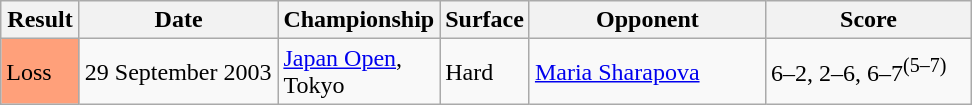<table class="wikitable">
<tr>
<th width=45>Result</th>
<th width=125>Date</th>
<th width=100>Championship</th>
<th>Surface</th>
<th width=150>Opponent</th>
<th width=130>Score</th>
</tr>
<tr>
<td bgcolor=FFA07A>Loss</td>
<td>29 September 2003</td>
<td><a href='#'>Japan Open</a>, Tokyo</td>
<td>Hard</td>
<td> <a href='#'>Maria Sharapova</a></td>
<td>6–2, 2–6, 6–7<sup>(5–7)</sup></td>
</tr>
</table>
